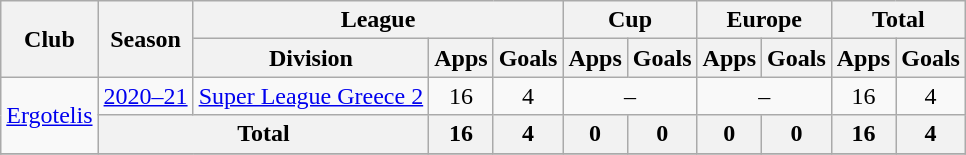<table class="wikitable" style="text-align: center;">
<tr>
<th rowspan="2">Club</th>
<th rowspan="2">Season</th>
<th colspan="3">League</th>
<th colspan="2">Cup</th>
<th colspan="2">Europe</th>
<th colspan="2">Total</th>
</tr>
<tr>
<th>Division</th>
<th>Apps</th>
<th>Goals</th>
<th>Apps</th>
<th>Goals</th>
<th>Apps</th>
<th>Goals</th>
<th>Apps</th>
<th>Goals</th>
</tr>
<tr>
<td rowspan="2" valign="center"><a href='#'>Ergotelis</a></td>
<td><a href='#'>2020–21</a></td>
<td rowspan="1"><a href='#'>Super League Greece 2</a></td>
<td>16</td>
<td>4</td>
<td colspan="2">–</td>
<td colspan="2">–</td>
<td>16</td>
<td>4</td>
</tr>
<tr>
<th colspan="2">Total</th>
<th>16</th>
<th>4</th>
<th>0</th>
<th>0</th>
<th>0</th>
<th>0</th>
<th>16</th>
<th>4</th>
</tr>
<tr>
</tr>
</table>
